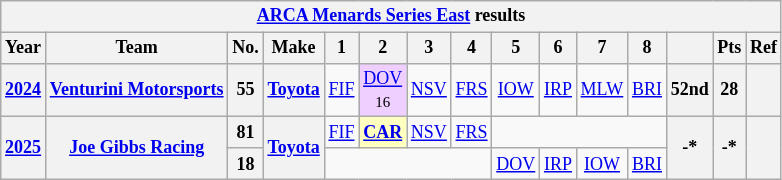<table class="wikitable" style="text-align:center; font-size:75%">
<tr>
<th colspan=15><a href='#'>ARCA Menards Series East</a> results</th>
</tr>
<tr>
<th>Year</th>
<th>Team</th>
<th>No.</th>
<th>Make</th>
<th>1</th>
<th>2</th>
<th>3</th>
<th>4</th>
<th>5</th>
<th>6</th>
<th>7</th>
<th>8</th>
<th></th>
<th>Pts</th>
<th>Ref</th>
</tr>
<tr>
<th><a href='#'>2024</a></th>
<th><a href='#'>Venturini Motorsports</a></th>
<th>55</th>
<th><a href='#'>Toyota</a></th>
<td><a href='#'>FIF</a></td>
<td style="background:#EFCFFF;"><a href='#'>DOV</a><br><small>16</small></td>
<td><a href='#'>NSV</a></td>
<td><a href='#'>FRS</a></td>
<td><a href='#'>IOW</a></td>
<td><a href='#'>IRP</a></td>
<td><a href='#'>MLW</a></td>
<td><a href='#'>BRI</a></td>
<th>52nd</th>
<th>28</th>
<th></th>
</tr>
<tr>
<th rowspan=2><a href='#'>2025</a></th>
<th rowspan=2><a href='#'>Joe Gibbs Racing</a></th>
<th>81</th>
<th rowspan=2><a href='#'>Toyota</a></th>
<td><a href='#'>FIF</a></td>
<td style="background:#FFFFBF;"><strong><a href='#'>CAR</a></strong><br></td>
<td><a href='#'>NSV</a></td>
<td><a href='#'>FRS</a></td>
<td colspan=4></td>
<th rowspan=2>-*</th>
<th rowspan=2>-*</th>
<th rowspan=2></th>
</tr>
<tr>
<th>18</th>
<td colspan=4></td>
<td><a href='#'>DOV</a></td>
<td><a href='#'>IRP</a></td>
<td><a href='#'>IOW</a></td>
<td><a href='#'>BRI</a></td>
</tr>
</table>
